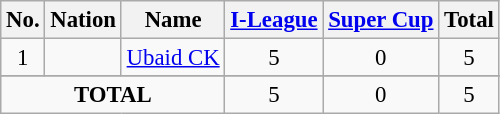<table class="wikitable sortable" style="font-size: 95%; text-align: center;">
<tr>
<th>No.</th>
<th>Nation</th>
<th>Name</th>
<th><a href='#'>I-League</a></th>
<th><a href='#'>Super Cup</a></th>
<th>Total</th>
</tr>
<tr>
<td>1</td>
<td></td>
<td><a href='#'>Ubaid CK</a></td>
<td>5</td>
<td>0</td>
<td>5</td>
</tr>
<tr bgcolor="#efefef">
</tr>
<tr>
<td colspan=3><strong>TOTAL</strong></td>
<td>5</td>
<td>0</td>
<td>5</td>
</tr>
</table>
